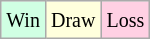<table class="wikitable">
<tr>
<td style="background-color: #d0ffe3;"><small>Win</small></td>
<td style="background-color: #ffffdd;"><small>Draw</small></td>
<td style="background-color: #ffd0e3;"><small>Loss</small></td>
</tr>
</table>
